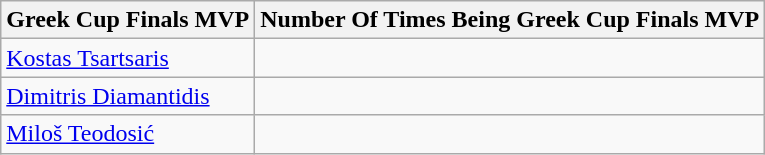<table class="wikitable sortable">
<tr>
<th><strong>Greek Cup Finals MVP</strong></th>
<th>Number Of Times Being Greek Cup Finals MVP</th>
</tr>
<tr>
<td> <a href='#'>Kostas Tsartsaris</a></td>
<td></td>
</tr>
<tr>
<td> <a href='#'>Dimitris Diamantidis</a></td>
<td></td>
</tr>
<tr>
<td> <a href='#'>Miloš Teodosić</a></td>
<td></td>
</tr>
</table>
